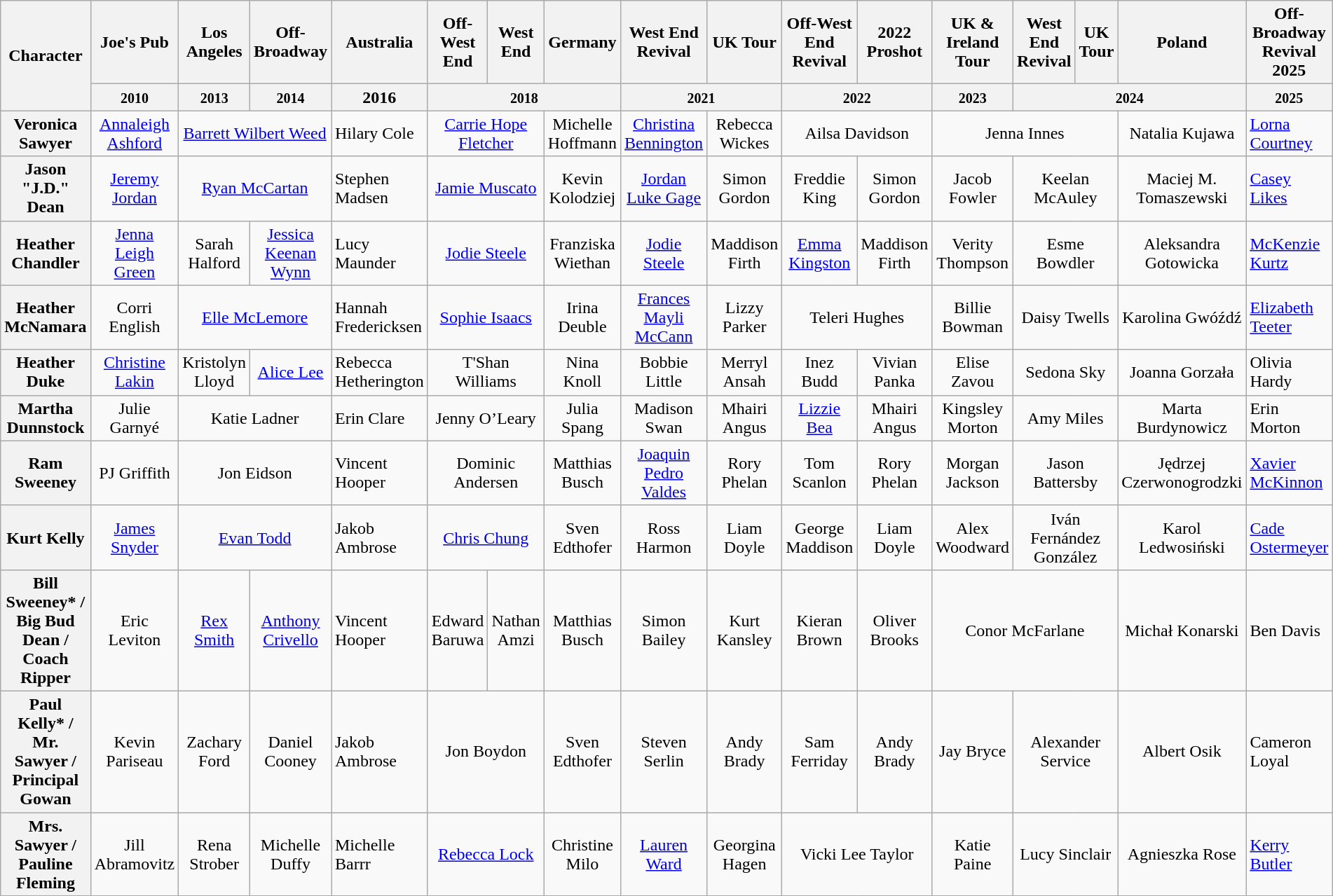<table class="wikitable" width="100%">
<tr>
<th rowspan=2 scope"col" width="15%">Character</th>
<th>Joe's Pub</th>
<th>Los Angeles</th>
<th>Off-Broadway</th>
<th>Australia</th>
<th>Off-West End</th>
<th>West End</th>
<th>Germany</th>
<th>West End Revival</th>
<th>UK Tour</th>
<th>Off-West End Revival</th>
<th>2022 Proshot</th>
<th>UK & Ireland Tour</th>
<th>West End Revival</th>
<th>UK Tour</th>
<th>Poland</th>
<th>Off-Broadway Revival 2025</th>
</tr>
<tr>
<th><small>2010</small></th>
<th><small>2013</small></th>
<th><small>2014</small></th>
<th>2016</th>
<th colspan="3"><small>2018</small></th>
<th colspan=2><small>2021</small></th>
<th colspan=2><small>2022</small></th>
<th><small>2023</small></th>
<th colspan=3><small>2024</small></th>
<th><small>2025</small></th>
</tr>
<tr>
<th scope="row">Veronica Sawyer</th>
<td align="center"><a href='#'>Annaleigh Ashford</a></td>
<td align="center" colspan="2"><a href='#'>Barrett Wilbert Weed</a></td>
<td>Hilary Cole</td>
<td colspan="2" align="center"><a href='#'>Carrie Hope Fletcher</a></td>
<td align="center">Michelle Hoffmann</td>
<td align="center"><a href='#'>Christina Bennington</a></td>
<td align="center">Rebecca Wickes</td>
<td colspan="2" align="center">Ailsa Davidson</td>
<td colspan="3" align="center">Jenna Innes</td>
<td align="center">Natalia Kujawa</td>
<td><a href='#'>Lorna</a> <a href='#'>Courtney</a></td>
</tr>
<tr>
<th scope="row">Jason "J.D." Dean</th>
<td align="center"><a href='#'>Jeremy Jordan</a></td>
<td align="center" colspan="2"><a href='#'>Ryan McCartan</a></td>
<td>Stephen Madsen</td>
<td colspan="2" align="center"><a href='#'>Jamie Muscato</a></td>
<td align="center">Kevin Kolodziej</td>
<td align="center"><a href='#'>Jordan Luke Gage</a></td>
<td align="center">Simon Gordon</td>
<td align="center">Freddie King</td>
<td align="center">Simon Gordon</td>
<td align="center">Jacob Fowler</td>
<td colspan="2" align="center">Keelan McAuley</td>
<td align="center">Maciej M. Tomaszewski</td>
<td><a href='#'>Casey Likes</a></td>
</tr>
<tr>
<th scope="row">Heather Chandler</th>
<td align="center"><a href='#'>Jenna Leigh Green</a></td>
<td align="center">Sarah Halford</td>
<td align="center"><a href='#'>Jessica Keenan Wynn</a></td>
<td>Lucy Maunder</td>
<td colspan="2" align="center"><a href='#'>Jodie Steele</a></td>
<td align="center">Franziska Wiethan</td>
<td align="center"><a href='#'>Jodie Steele</a></td>
<td align="center">Maddison Firth</td>
<td align="center"><a href='#'>Emma Kingston</a></td>
<td align="center">Maddison Firth</td>
<td align="center">Verity Thompson</td>
<td colspan="2" align="center">Esme Bowdler</td>
<td align="center">Aleksandra Gotowicka</td>
<td><a href='#'>McKenzie Kurtz</a></td>
</tr>
<tr>
<th scope="row">Heather McNamara</th>
<td align="center">Corri English</td>
<td align="center" colspan="2"><a href='#'>Elle McLemore</a></td>
<td>Hannah Fredericksen</td>
<td colspan="2" align="center"><a href='#'>Sophie Isaacs</a></td>
<td align="center">Irina Deuble</td>
<td align="center"><a href='#'>Frances Mayli McCann</a></td>
<td align="center">Lizzy Parker</td>
<td colspan="2" align="center">Teleri Hughes</td>
<td align="center">Billie Bowman</td>
<td colspan="2" align="center">Daisy Twells</td>
<td align="center">Karolina Gwóźdź</td>
<td><a href='#'>Elizabeth Teeter</a></td>
</tr>
<tr>
<th scope="row">Heather Duke</th>
<td align="center"><a href='#'>Christine Lakin</a></td>
<td align="center">Kristolyn Lloyd</td>
<td align="center"><a href='#'>Alice Lee</a></td>
<td>Rebecca Hetherington</td>
<td colspan="2" align="center">T'Shan Williams</td>
<td align="center">Nina Knoll</td>
<td align="center">Bobbie Little</td>
<td align="center">Merryl Ansah</td>
<td align="center">Inez Budd</td>
<td align="center">Vivian Panka</td>
<td align="center">Elise Zavou</td>
<td colspan="2" align="center">Sedona Sky</td>
<td align="center">Joanna Gorzała</td>
<td>Olivia Hardy</td>
</tr>
<tr>
<th scope="row">Martha Dunnstock</th>
<td align="center">Julie Garnyé</td>
<td align="center" colspan="2">Katie Ladner</td>
<td>Erin Clare</td>
<td colspan="2" align="center">Jenny O’Leary</td>
<td align="center">Julia Spang</td>
<td align="center">Madison Swan</td>
<td align="center">Mhairi Angus</td>
<td align="center"><a href='#'>Lizzie Bea</a></td>
<td align="center">Mhairi Angus</td>
<td align="center">Kingsley Morton</td>
<td colspan="2" align="center">Amy Miles</td>
<td align="center">Marta Burdynowicz</td>
<td>Erin Morton</td>
</tr>
<tr>
<th scope="row">Ram Sweeney</th>
<td align="center">PJ Griffith</td>
<td align="center" colspan="2">Jon Eidson</td>
<td>Vincent Hooper</td>
<td colspan="2" align="center">Dominic Andersen</td>
<td align="center">Matthias Busch</td>
<td align="center"><a href='#'>Joaquin Pedro Valdes</a></td>
<td align="center">Rory Phelan</td>
<td align="center">Tom Scanlon</td>
<td align="center">Rory Phelan</td>
<td align="center">Morgan Jackson</td>
<td colspan="2" align="center">Jason Battersby</td>
<td align="center">Jędrzej Czerwonogrodzki</td>
<td><a href='#'>Xavier McKinnon</a></td>
</tr>
<tr>
<th scope="row">Kurt Kelly</th>
<td align="center"><a href='#'>James Snyder</a></td>
<td align="center" colspan="2"><a href='#'>Evan Todd</a></td>
<td>Jakob Ambrose</td>
<td colspan="2" align="center"><a href='#'>Chris Chung</a></td>
<td align="center">Sven Edthofer</td>
<td align="center">Ross Harmon</td>
<td align="center">Liam Doyle</td>
<td align="center">George Maddison</td>
<td align="center">Liam Doyle</td>
<td align="center">Alex Woodward</td>
<td colspan="2" align="center">Iván Fernández González</td>
<td align="center">Karol Ledwosiński</td>
<td><a href='#'>Cade Ostermeyer</a></td>
</tr>
<tr>
<th scope="row">Bill Sweeney* / Big Bud Dean / Coach Ripper</th>
<td align="center">Eric Leviton</td>
<td align="center"><a href='#'>Rex Smith</a></td>
<td align="center"><a href='#'>Anthony Crivello</a></td>
<td>Vincent Hooper</td>
<td align="center">Edward Baruwa</td>
<td align="center">Nathan Amzi</td>
<td align="center">Matthias Busch</td>
<td align="center">Simon Bailey</td>
<td align="center">Kurt Kansley</td>
<td align="center">Kieran Brown</td>
<td align="center">Oliver Brooks</td>
<td colspan="3" align="center">Conor McFarlane</td>
<td align="center">Michał Konarski</td>
<td>Ben Davis</td>
</tr>
<tr>
<th scope="row">Paul Kelly* / Mr. Sawyer / Principal Gowan</th>
<td align="center">Kevin Pariseau</td>
<td align="center">Zachary Ford</td>
<td align="center">Daniel Cooney</td>
<td>Jakob Ambrose</td>
<td colspan="2" align="center">Jon Boydon</td>
<td align="center">Sven Edthofer</td>
<td align="center">Steven Serlin</td>
<td align="center">Andy Brady</td>
<td align="center">Sam Ferriday</td>
<td align="center">Andy Brady</td>
<td align="center">Jay Bryce</td>
<td colspan="2" align="center">Alexander Service</td>
<td align="center">Albert Osik</td>
<td>Cameron Loyal</td>
</tr>
<tr>
<th scope="row">Mrs. Sawyer / Pauline Fleming</th>
<td align="center">Jill Abramovitz</td>
<td align="center">Rena Strober</td>
<td align="center">Michelle Duffy</td>
<td>Michelle Barrr</td>
<td colspan="2" align="center"><a href='#'>Rebecca Lock</a></td>
<td align="center">Christine Milo</td>
<td align="center"><a href='#'>Lauren Ward</a></td>
<td align="center">Georgina Hagen</td>
<td colspan="2" align="center">Vicki Lee Taylor</td>
<td align="center">Katie Paine</td>
<td colspan="2" align="center">Lucy Sinclair</td>
<td align="center">Agnieszka Rose</td>
<td><a href='#'>Kerry Butler</a></td>
</tr>
</table>
